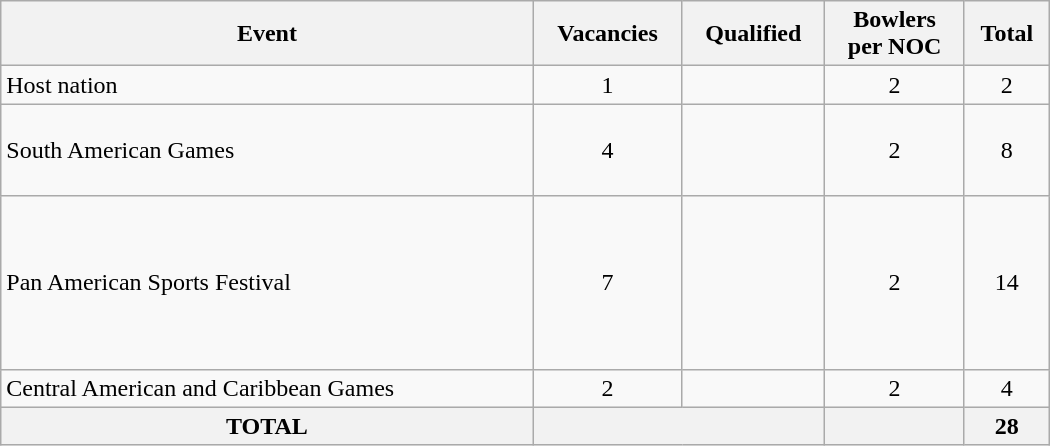<table class="wikitable" width=700>
<tr>
<th>Event</th>
<th>Vacancies</th>
<th>Qualified</th>
<th>Bowlers<br> per NOC</th>
<th>Total</th>
</tr>
<tr>
<td>Host nation</td>
<td align="center">1</td>
<td></td>
<td align="center">2</td>
<td align="center">2</td>
</tr>
<tr>
<td>South American Games</td>
<td align="center">4</td>
<td><br><br><br></td>
<td align="center">2</td>
<td align="center">8</td>
</tr>
<tr>
<td>Pan American Sports Festival</td>
<td align="center">7</td>
<td><br><br><br><br><br><br></td>
<td align="center">2</td>
<td align="center">14</td>
</tr>
<tr>
<td>Central American and Caribbean Games</td>
<td align="center">2</td>
<td><br></td>
<td align="center">2</td>
<td align="center">4</td>
</tr>
<tr>
<th>TOTAL</th>
<th colspan="2"></th>
<th></th>
<th>28</th>
</tr>
</table>
